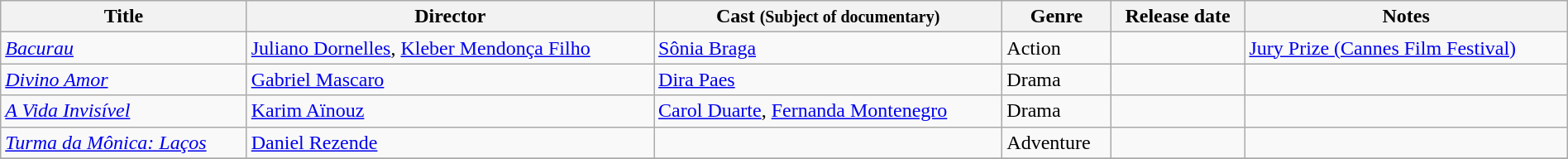<table class="wikitable sortable" style="width:100%;">
<tr>
<th>Title</th>
<th>Director</th>
<th>Cast <small>(Subject of documentary)</small></th>
<th>Genre</th>
<th>Release date</th>
<th>Notes</th>
</tr>
<tr>
<td><em><a href='#'>Bacurau</a></em></td>
<td><a href='#'>Juliano Dornelles</a>, <a href='#'>Kleber Mendonça Filho</a></td>
<td><a href='#'>Sônia Braga</a></td>
<td>Action</td>
<td></td>
<td><a href='#'>Jury Prize (Cannes Film Festival)</a></td>
</tr>
<tr>
<td><em><a href='#'>Divino Amor</a></em></td>
<td><a href='#'>Gabriel Mascaro</a></td>
<td><a href='#'>Dira Paes</a></td>
<td>Drama</td>
<td></td>
<td></td>
</tr>
<tr>
<td><em><a href='#'>A Vida Invisível</a></em></td>
<td><a href='#'>Karim Aïnouz</a></td>
<td><a href='#'>Carol Duarte</a>, <a href='#'>Fernanda Montenegro</a></td>
<td>Drama</td>
<td></td>
<td></td>
</tr>
<tr>
<td><em><a href='#'>Turma da Mônica: Laços</a></em></td>
<td><a href='#'>Daniel Rezende</a></td>
<td></td>
<td>Adventure</td>
<td></td>
<td></td>
</tr>
<tr>
</tr>
</table>
